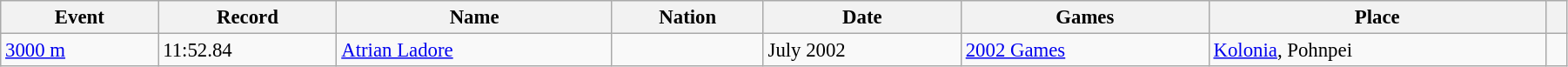<table class="wikitable" style="font-size:95%; width: 95%;">
<tr>
<th>Event</th>
<th>Record</th>
<th>Name</th>
<th>Nation</th>
<th>Date</th>
<th>Games</th>
<th>Place</th>
<th></th>
</tr>
<tr>
<td><a href='#'>3000 m</a></td>
<td>11:52.84</td>
<td><a href='#'>Atrian Ladore</a></td>
<td></td>
<td>July 2002</td>
<td><a href='#'>2002 Games</a></td>
<td><a href='#'>Kolonia</a>, Pohnpei</td>
<td></td>
</tr>
</table>
